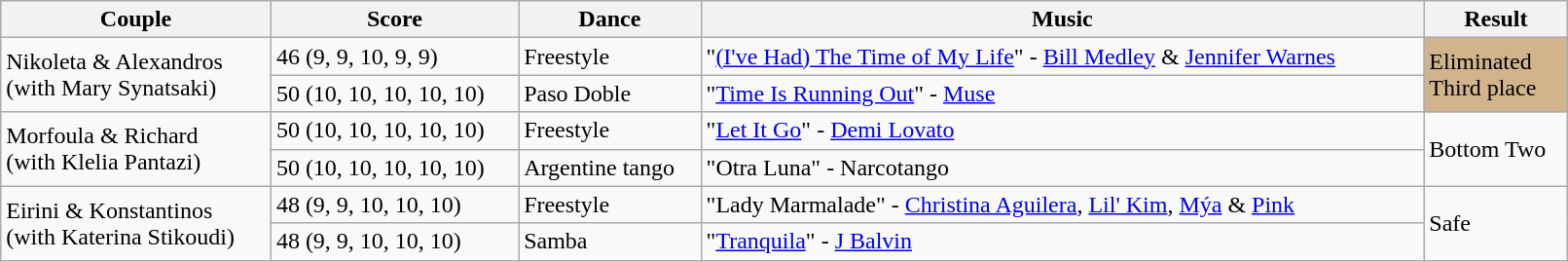<table class="wikitable sortable" style="width:85%;">
<tr>
<th>Couple</th>
<th>Score</th>
<th>Dance</th>
<th>Music</th>
<th>Result</th>
</tr>
<tr>
<td rowspan="2">Nikoleta & Alexandros<br>(with Mary Synatsaki)</td>
<td>46 (9, 9, 10, 9, 9)</td>
<td>Freestyle</td>
<td>"<a href='#'>(I've Had) The Time of My Life</a>" - <a href='#'>Bill Medley</a> & <a href='#'>Jennifer Warnes</a></td>
<td style="background:tan;" rowspan="2">Eliminated<br>Third place</td>
</tr>
<tr>
<td>50 (10, 10, 10, 10, 10)</td>
<td>Paso Doble</td>
<td>"<a href='#'>Time Is Running Out</a>" - <a href='#'>Muse</a></td>
</tr>
<tr>
<td rowspan="2">Morfoula & Richard<br>(with Klelia Pantazi)</td>
<td>50 (10, 10, 10, 10, 10)</td>
<td>Freestyle</td>
<td>"<a href='#'>Let It Go</a>" - <a href='#'>Demi Lovato</a></td>
<td rowspan="2">Bottom Two</td>
</tr>
<tr>
<td>50 (10, 10, 10, 10, 10)</td>
<td>Argentine tango</td>
<td>"Otra Luna" - Narcotango</td>
</tr>
<tr>
<td rowspan="2">Eirini & Konstantinos<br>(with Katerina Stikoudi)</td>
<td>48 (9, 9, 10, 10, 10)</td>
<td>Freestyle</td>
<td>"Lady Marmalade" - <a href='#'>Christina Aguilera</a>, <a href='#'>Lil' Kim</a>, <a href='#'>Mýa</a> & <a href='#'>Pink</a></td>
<td rowspan="2">Safe</td>
</tr>
<tr>
<td>48 (9, 9, 10, 10, 10)</td>
<td>Samba</td>
<td>"<a href='#'>Tranquila</a>" - <a href='#'>J Balvin</a></td>
</tr>
</table>
